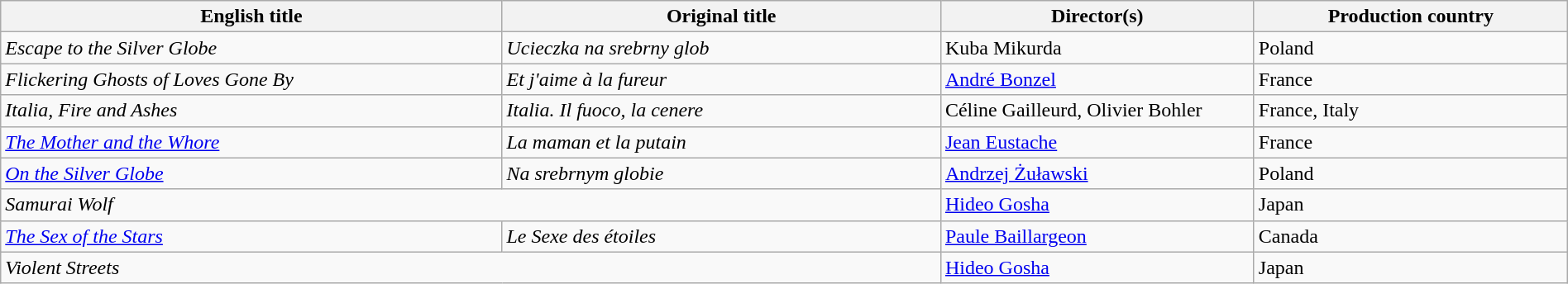<table class="wikitable" width=100%>
<tr>
<th scope="col" width="32%">English title</th>
<th scope="col" width="28%">Original title</th>
<th scope="col" width="20%">Director(s)</th>
<th scope="col" width="20%">Production country</th>
</tr>
<tr>
<td><em>Escape to the Silver Globe</em></td>
<td><em>Ucieczka na srebrny glob</em></td>
<td>Kuba Mikurda</td>
<td>Poland</td>
</tr>
<tr>
<td><em>Flickering Ghosts of Loves Gone By</em></td>
<td><em>Et j'aime à la fureur</em></td>
<td><a href='#'>André Bonzel</a></td>
<td>France</td>
</tr>
<tr>
<td><em>Italia, Fire and Ashes</em></td>
<td><em>Italia. Il fuoco, la cenere</em></td>
<td>Céline Gailleurd, Olivier Bohler</td>
<td>France, Italy</td>
</tr>
<tr>
<td><em><a href='#'>The Mother and the Whore</a></em></td>
<td><em>La maman et la putain</em></td>
<td><a href='#'>Jean Eustache</a></td>
<td>France</td>
</tr>
<tr>
<td><em><a href='#'>On the Silver Globe</a></em></td>
<td><em>Na srebrnym globie</em></td>
<td><a href='#'>Andrzej Żuławski</a></td>
<td>Poland</td>
</tr>
<tr>
<td colspan=2><em>Samurai Wolf</em></td>
<td><a href='#'>Hideo Gosha</a></td>
<td>Japan</td>
</tr>
<tr>
<td><em><a href='#'>The Sex of the Stars</a></em></td>
<td><em>Le Sexe des étoiles</em></td>
<td><a href='#'>Paule Baillargeon</a></td>
<td>Canada</td>
</tr>
<tr>
<td colspan=2><em>Violent Streets</em></td>
<td><a href='#'>Hideo Gosha</a></td>
<td>Japan</td>
</tr>
</table>
